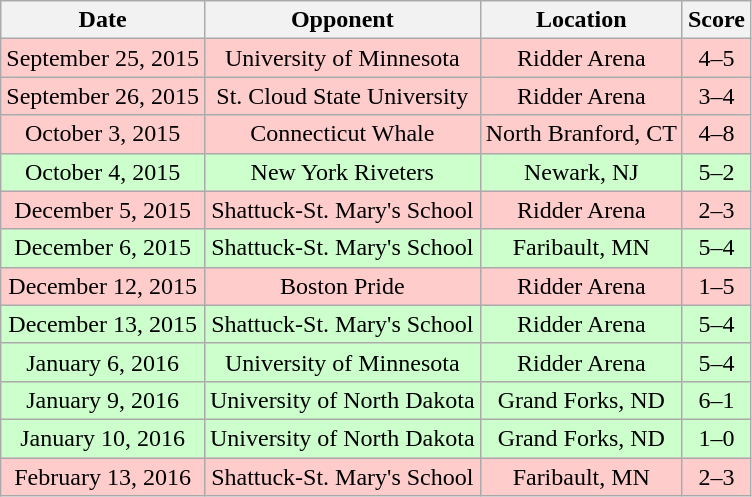<table class="wikitable" style="text-align:center">
<tr>
<th>Date</th>
<th>Opponent</th>
<th>Location</th>
<th>Score</th>
</tr>
<tr bgcolor=#fcc>
<td>September 25, 2015</td>
<td>University of Minnesota</td>
<td>Ridder Arena</td>
<td>4–5</td>
</tr>
<tr bgcolor=#fcc>
<td>September 26, 2015</td>
<td>St. Cloud State University</td>
<td>Ridder Arena</td>
<td>3–4</td>
</tr>
<tr bgcolor=#fcc>
<td>October 3, 2015</td>
<td>Connecticut Whale</td>
<td>North Branford, CT</td>
<td>4–8</td>
</tr>
<tr bgcolor=#cfc>
<td>October 4, 2015</td>
<td>New York Riveters</td>
<td>Newark, NJ</td>
<td>5–2</td>
</tr>
<tr bgcolor=#fcc>
<td>December 5, 2015</td>
<td>Shattuck-St. Mary's School</td>
<td>Ridder Arena</td>
<td>2–3</td>
</tr>
<tr bgcolor=#cfc>
<td>December 6, 2015</td>
<td>Shattuck-St. Mary's School</td>
<td>Faribault, MN</td>
<td>5–4</td>
</tr>
<tr bgcolor=#fcc>
<td>December 12, 2015</td>
<td>Boston Pride</td>
<td>Ridder Arena</td>
<td>1–5</td>
</tr>
<tr bgcolor=#cfc>
<td>December 13, 2015</td>
<td>Shattuck-St. Mary's School</td>
<td>Ridder Arena</td>
<td>5–4</td>
</tr>
<tr bgcolor=#cfc>
<td>January 6, 2016</td>
<td>University of Minnesota</td>
<td>Ridder Arena</td>
<td>5–4</td>
</tr>
<tr bgcolor=#cfc>
<td>January 9, 2016</td>
<td>University of North Dakota</td>
<td>Grand Forks, ND</td>
<td>6–1</td>
</tr>
<tr bgcolor=#cfc>
<td>January 10, 2016</td>
<td>University of North Dakota</td>
<td>Grand Forks, ND</td>
<td>1–0</td>
</tr>
<tr bgcolor=#fcc>
<td>February 13, 2016</td>
<td>Shattuck-St. Mary's School</td>
<td>Faribault, MN</td>
<td>2–3</td>
</tr>
</table>
